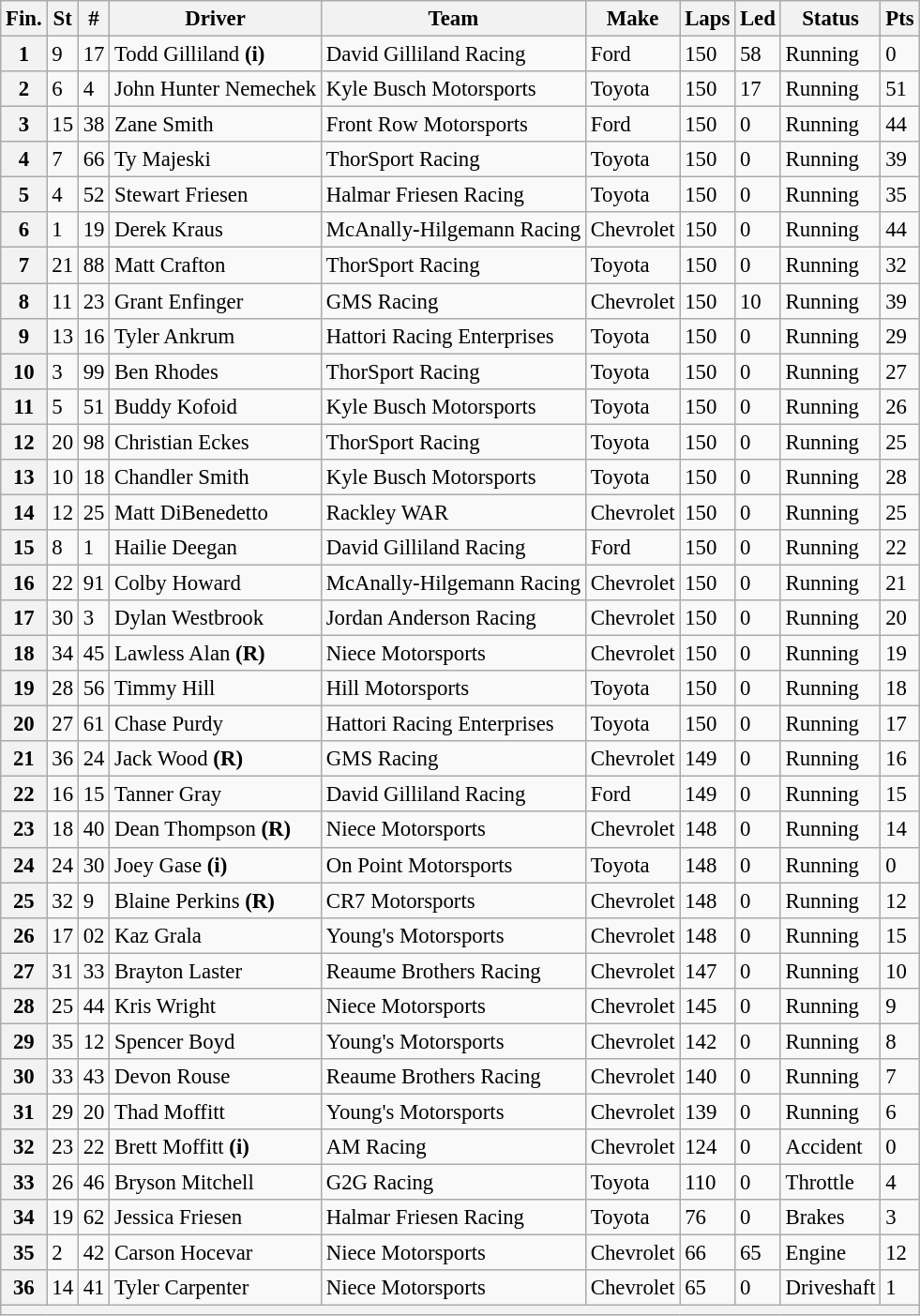<table class="wikitable" style="font-size:95%">
<tr>
<th>Fin.</th>
<th>St</th>
<th>#</th>
<th>Driver</th>
<th>Team</th>
<th>Make</th>
<th>Laps</th>
<th>Led</th>
<th>Status</th>
<th>Pts</th>
</tr>
<tr>
<th>1</th>
<td>9</td>
<td>17</td>
<td>Todd Gilliland <strong>(i)</strong></td>
<td>David Gilliland Racing</td>
<td>Ford</td>
<td>150</td>
<td>58</td>
<td>Running</td>
<td>0</td>
</tr>
<tr>
<th>2</th>
<td>6</td>
<td>4</td>
<td>John Hunter Nemechek</td>
<td>Kyle Busch Motorsports</td>
<td>Toyota</td>
<td>150</td>
<td>17</td>
<td>Running</td>
<td>51</td>
</tr>
<tr>
<th>3</th>
<td>15</td>
<td>38</td>
<td>Zane Smith</td>
<td>Front Row Motorsports</td>
<td>Ford</td>
<td>150</td>
<td>0</td>
<td>Running</td>
<td>44</td>
</tr>
<tr>
<th>4</th>
<td>7</td>
<td>66</td>
<td>Ty Majeski</td>
<td>ThorSport Racing</td>
<td>Toyota</td>
<td>150</td>
<td>0</td>
<td>Running</td>
<td>39</td>
</tr>
<tr>
<th>5</th>
<td>4</td>
<td>52</td>
<td>Stewart Friesen</td>
<td>Halmar Friesen Racing</td>
<td>Toyota</td>
<td>150</td>
<td>0</td>
<td>Running</td>
<td>35</td>
</tr>
<tr>
<th>6</th>
<td>1</td>
<td>19</td>
<td>Derek Kraus</td>
<td>McAnally-Hilgemann Racing</td>
<td>Chevrolet</td>
<td>150</td>
<td>0</td>
<td>Running</td>
<td>44</td>
</tr>
<tr>
<th>7</th>
<td>21</td>
<td>88</td>
<td>Matt Crafton</td>
<td>ThorSport Racing</td>
<td>Toyota</td>
<td>150</td>
<td>0</td>
<td>Running</td>
<td>32</td>
</tr>
<tr>
<th>8</th>
<td>11</td>
<td>23</td>
<td>Grant Enfinger</td>
<td>GMS Racing</td>
<td>Chevrolet</td>
<td>150</td>
<td>10</td>
<td>Running</td>
<td>39</td>
</tr>
<tr>
<th>9</th>
<td>13</td>
<td>16</td>
<td>Tyler Ankrum</td>
<td>Hattori Racing Enterprises</td>
<td>Toyota</td>
<td>150</td>
<td>0</td>
<td>Running</td>
<td>29</td>
</tr>
<tr>
<th>10</th>
<td>3</td>
<td>99</td>
<td>Ben Rhodes</td>
<td>ThorSport Racing</td>
<td>Toyota</td>
<td>150</td>
<td>0</td>
<td>Running</td>
<td>27</td>
</tr>
<tr>
<th>11</th>
<td>5</td>
<td>51</td>
<td>Buddy Kofoid</td>
<td>Kyle Busch Motorsports</td>
<td>Toyota</td>
<td>150</td>
<td>0</td>
<td>Running</td>
<td>26</td>
</tr>
<tr>
<th>12</th>
<td>20</td>
<td>98</td>
<td>Christian Eckes</td>
<td>ThorSport Racing</td>
<td>Toyota</td>
<td>150</td>
<td>0</td>
<td>Running</td>
<td>25</td>
</tr>
<tr>
<th>13</th>
<td>10</td>
<td>18</td>
<td>Chandler Smith</td>
<td>Kyle Busch Motorsports</td>
<td>Toyota</td>
<td>150</td>
<td>0</td>
<td>Running</td>
<td>28</td>
</tr>
<tr>
<th>14</th>
<td>12</td>
<td>25</td>
<td>Matt DiBenedetto</td>
<td>Rackley WAR</td>
<td>Chevrolet</td>
<td>150</td>
<td>0</td>
<td>Running</td>
<td>25</td>
</tr>
<tr>
<th>15</th>
<td>8</td>
<td>1</td>
<td>Hailie Deegan</td>
<td>David Gilliland Racing</td>
<td>Ford</td>
<td>150</td>
<td>0</td>
<td>Running</td>
<td>22</td>
</tr>
<tr>
<th>16</th>
<td>22</td>
<td>91</td>
<td>Colby Howard</td>
<td>McAnally-Hilgemann Racing</td>
<td>Chevrolet</td>
<td>150</td>
<td>0</td>
<td>Running</td>
<td>21</td>
</tr>
<tr>
<th>17</th>
<td>30</td>
<td>3</td>
<td>Dylan Westbrook</td>
<td>Jordan Anderson Racing</td>
<td>Chevrolet</td>
<td>150</td>
<td>0</td>
<td>Running</td>
<td>20</td>
</tr>
<tr>
<th>18</th>
<td>34</td>
<td>45</td>
<td>Lawless Alan <strong>(R)</strong></td>
<td>Niece Motorsports</td>
<td>Chevrolet</td>
<td>150</td>
<td>0</td>
<td>Running</td>
<td>19</td>
</tr>
<tr>
<th>19</th>
<td>28</td>
<td>56</td>
<td>Timmy Hill</td>
<td>Hill Motorsports</td>
<td>Toyota</td>
<td>150</td>
<td>0</td>
<td>Running</td>
<td>18</td>
</tr>
<tr>
<th>20</th>
<td>27</td>
<td>61</td>
<td>Chase Purdy</td>
<td>Hattori Racing Enterprises</td>
<td>Toyota</td>
<td>150</td>
<td>0</td>
<td>Running</td>
<td>17</td>
</tr>
<tr>
<th>21</th>
<td>36</td>
<td>24</td>
<td>Jack Wood <strong>(R)</strong></td>
<td>GMS Racing</td>
<td>Chevrolet</td>
<td>149</td>
<td>0</td>
<td>Running</td>
<td>16</td>
</tr>
<tr>
<th>22</th>
<td>16</td>
<td>15</td>
<td>Tanner Gray</td>
<td>David Gilliland Racing</td>
<td>Ford</td>
<td>149</td>
<td>0</td>
<td>Running</td>
<td>15</td>
</tr>
<tr>
<th>23</th>
<td>18</td>
<td>40</td>
<td>Dean Thompson <strong>(R)</strong></td>
<td>Niece Motorsports</td>
<td>Chevrolet</td>
<td>148</td>
<td>0</td>
<td>Running</td>
<td>14</td>
</tr>
<tr>
<th>24</th>
<td>24</td>
<td>30</td>
<td>Joey Gase <strong>(i)</strong></td>
<td>On Point Motorsports</td>
<td>Toyota</td>
<td>148</td>
<td>0</td>
<td>Running</td>
<td>0</td>
</tr>
<tr>
<th>25</th>
<td>32</td>
<td>9</td>
<td>Blaine Perkins <strong>(R)</strong></td>
<td>CR7 Motorsports</td>
<td>Chevrolet</td>
<td>148</td>
<td>0</td>
<td>Running</td>
<td>12</td>
</tr>
<tr>
<th>26</th>
<td>17</td>
<td>02</td>
<td>Kaz Grala</td>
<td>Young's Motorsports</td>
<td>Chevrolet</td>
<td>148</td>
<td>0</td>
<td>Running</td>
<td>15</td>
</tr>
<tr>
<th>27</th>
<td>31</td>
<td>33</td>
<td>Brayton Laster</td>
<td>Reaume Brothers Racing</td>
<td>Chevrolet</td>
<td>147</td>
<td>0</td>
<td>Running</td>
<td>10</td>
</tr>
<tr>
<th>28</th>
<td>25</td>
<td>44</td>
<td>Kris Wright</td>
<td>Niece Motorsports</td>
<td>Chevrolet</td>
<td>145</td>
<td>0</td>
<td>Running</td>
<td>9</td>
</tr>
<tr>
<th>29</th>
<td>35</td>
<td>12</td>
<td>Spencer Boyd</td>
<td>Young's Motorsports</td>
<td>Chevrolet</td>
<td>142</td>
<td>0</td>
<td>Running</td>
<td>8</td>
</tr>
<tr>
<th>30</th>
<td>33</td>
<td>43</td>
<td>Devon Rouse</td>
<td>Reaume Brothers Racing</td>
<td>Chevrolet</td>
<td>140</td>
<td>0</td>
<td>Running</td>
<td>7</td>
</tr>
<tr>
<th>31</th>
<td>29</td>
<td>20</td>
<td>Thad Moffitt</td>
<td>Young's Motorsports</td>
<td>Chevrolet</td>
<td>139</td>
<td>0</td>
<td>Running</td>
<td>6</td>
</tr>
<tr>
<th>32</th>
<td>23</td>
<td>22</td>
<td>Brett Moffitt <strong>(i)</strong></td>
<td>AM Racing</td>
<td>Chevrolet</td>
<td>124</td>
<td>0</td>
<td>Accident</td>
<td>0</td>
</tr>
<tr>
<th>33</th>
<td>26</td>
<td>46</td>
<td>Bryson Mitchell</td>
<td>G2G Racing</td>
<td>Toyota</td>
<td>110</td>
<td>0</td>
<td>Throttle</td>
<td>4</td>
</tr>
<tr>
<th>34</th>
<td>19</td>
<td>62</td>
<td>Jessica Friesen</td>
<td>Halmar Friesen Racing</td>
<td>Toyota</td>
<td>76</td>
<td>0</td>
<td>Brakes</td>
<td>3</td>
</tr>
<tr>
<th>35</th>
<td>2</td>
<td>42</td>
<td>Carson Hocevar</td>
<td>Niece Motorsports</td>
<td>Chevrolet</td>
<td>66</td>
<td>65</td>
<td>Engine</td>
<td>12</td>
</tr>
<tr>
<th>36</th>
<td>14</td>
<td>41</td>
<td>Tyler Carpenter</td>
<td>Niece Motorsports</td>
<td>Chevrolet</td>
<td>65</td>
<td>0</td>
<td>Driveshaft</td>
<td>1</td>
</tr>
<tr>
<th colspan="10"></th>
</tr>
</table>
